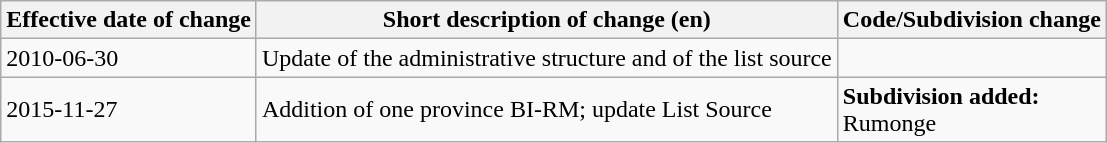<table class="wikitable">
<tr>
<th>Effective date of change</th>
<th>Short description of change (en)</th>
<th>Code/Subdivision change</th>
</tr>
<tr>
<td>2010-06-30</td>
<td>Update of the administrative structure and of the list source</td>
<td></td>
</tr>
<tr>
<td>2015-11-27</td>
<td>Addition of one province BI-RM; update List Source</td>
<td style=white-space:nowrap><strong>Subdivision added:</strong><br>  Rumonge</td>
</tr>
</table>
